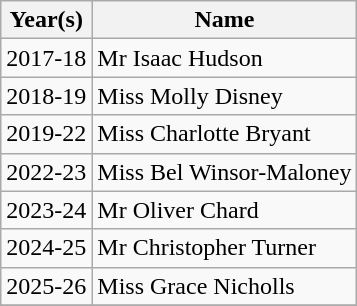<table class="wikitable sortable">
<tr>
<th>Year(s)</th>
<th>Name</th>
</tr>
<tr>
<td>2017-18</td>
<td>Mr Isaac Hudson</td>
</tr>
<tr>
<td>2018-19</td>
<td>Miss Molly Disney</td>
</tr>
<tr>
<td>2019-22</td>
<td>Miss Charlotte Bryant</td>
</tr>
<tr>
<td>2022-23</td>
<td>Miss Bel Winsor-Maloney</td>
</tr>
<tr>
<td>2023-24</td>
<td>Mr Oliver Chard</td>
</tr>
<tr>
<td>2024-25</td>
<td>Mr Christopher Turner</td>
</tr>
<tr>
<td>2025-26</td>
<td>Miss Grace Nicholls</td>
</tr>
<tr>
</tr>
</table>
